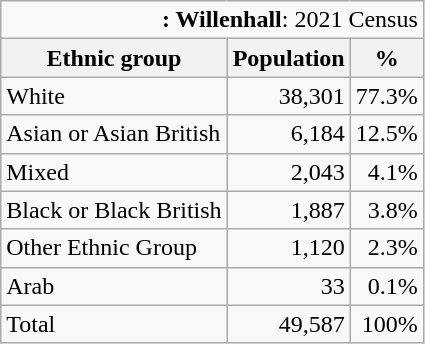<table class="wikitable">
<tr>
<td colspan="14" style="text-align:right;"><strong>: Willenhall</strong>: 2021 Census</td>
</tr>
<tr>
<th>Ethnic group</th>
<th>Population</th>
<th>%</th>
</tr>
<tr>
<td>White</td>
<td style="text-align:right;">38,301</td>
<td style="text-align:right;">77.3%</td>
</tr>
<tr>
<td>Asian or Asian British</td>
<td style="text-align:right;">6,184</td>
<td style="text-align:right;">12.5%</td>
</tr>
<tr>
<td>Mixed</td>
<td style="text-align:right;">2,043</td>
<td style="text-align:right;">4.1%</td>
</tr>
<tr>
<td>Black or Black British</td>
<td style="text-align:right;">1,887</td>
<td style="text-align:right;">3.8%</td>
</tr>
<tr>
<td>Other Ethnic Group</td>
<td style="text-align:right;">1,120</td>
<td style="text-align:right;">2.3%</td>
</tr>
<tr>
<td>Arab</td>
<td style="text-align:right;">33</td>
<td style="text-align:right;">0.1%</td>
</tr>
<tr>
<td>Total</td>
<td style="text-align:right;">49,587</td>
<td style="text-align:right;">100%</td>
</tr>
</table>
